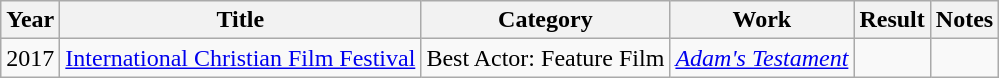<table class="wikitable">
<tr>
<th>Year</th>
<th>Title</th>
<th>Category</th>
<th>Work</th>
<th>Result</th>
<th>Notes</th>
</tr>
<tr>
<td>2017</td>
<td><a href='#'>International Christian Film Festival</a></td>
<td>Best Actor: Feature Film</td>
<td><em><a href='#'>Adam's Testament</a></em></td>
<td></td>
<td></td>
</tr>
</table>
